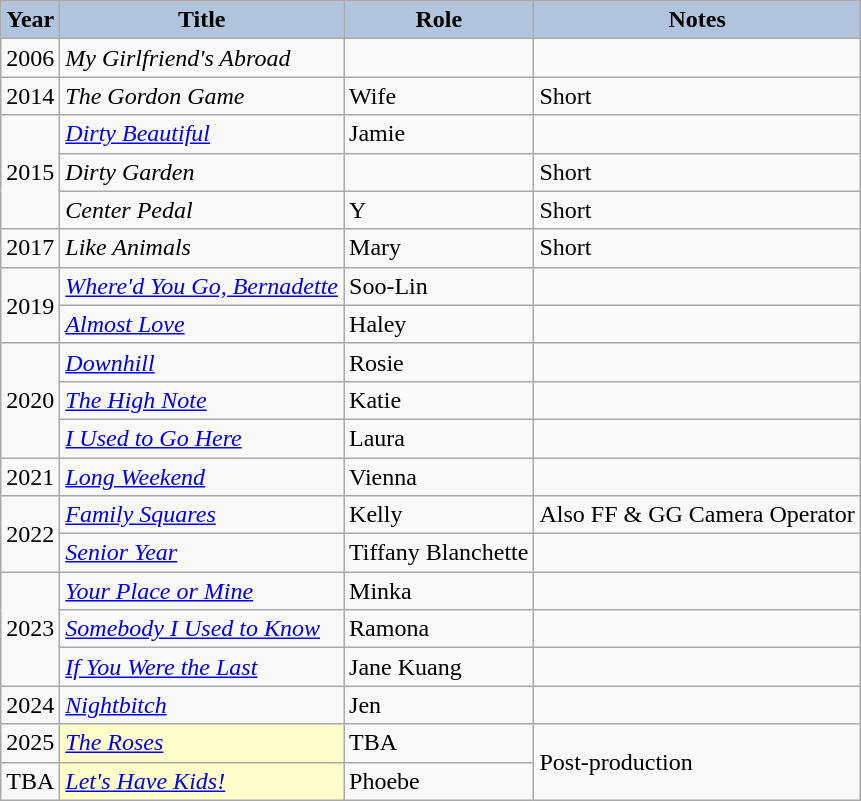<table class="wikitable sortable plainrowheaders" style="width=95%">
<tr>
<th style="background:#b0c4de;">Year</th>
<th style="background:#b0c4de;">Title</th>
<th style="background:#b0c4de;">Role</th>
<th style="background:#b0c4de;">Notes</th>
</tr>
<tr>
<td>2006</td>
<td><em>My Girlfriend's Abroad</em></td>
<td></td>
<td></td>
</tr>
<tr>
<td>2014</td>
<td><em>The Gordon Game</em></td>
<td>Wife</td>
<td>Short</td>
</tr>
<tr>
<td rowspan=3>2015</td>
<td><em><a href='#'>Dirty Beautiful</a></em></td>
<td>Jamie</td>
<td></td>
</tr>
<tr>
<td><em>Dirty Garden</em></td>
<td></td>
<td>Short</td>
</tr>
<tr>
<td><em>Center Pedal</em></td>
<td>Y</td>
<td>Short</td>
</tr>
<tr>
<td>2017</td>
<td><em>Like Animals</em></td>
<td>Mary</td>
<td>Short</td>
</tr>
<tr>
<td rowspan=2>2019</td>
<td><em><a href='#'>Where'd You Go, Bernadette</a></em></td>
<td>Soo-Lin</td>
<td></td>
</tr>
<tr>
<td><em><a href='#'>Almost Love</a></em></td>
<td>Haley</td>
<td></td>
</tr>
<tr>
<td rowspan=3>2020</td>
<td><em><a href='#'>Downhill</a></em></td>
<td>Rosie</td>
<td></td>
</tr>
<tr>
<td><em><a href='#'>The High Note</a></em></td>
<td>Katie</td>
<td></td>
</tr>
<tr>
<td><em><a href='#'>I Used to Go Here</a></em></td>
<td>Laura</td>
<td></td>
</tr>
<tr>
<td>2021</td>
<td><em><a href='#'>Long Weekend</a></em></td>
<td>Vienna</td>
<td></td>
</tr>
<tr>
<td rowspan="2">2022</td>
<td><em><a href='#'>Family Squares</a></em></td>
<td>Kelly</td>
<td>Also FF & GG Camera Operator</td>
</tr>
<tr>
<td><em><a href='#'>Senior Year</a></em></td>
<td>Tiffany Blanchette</td>
<td></td>
</tr>
<tr>
<td rowspan="3">2023</td>
<td><em><a href='#'>Your Place or Mine</a></em></td>
<td>Minka</td>
<td></td>
</tr>
<tr>
<td><em><a href='#'>Somebody I Used to Know</a></em></td>
<td>Ramona</td>
<td></td>
</tr>
<tr>
<td><em><a href='#'>If You Were the Last</a></em></td>
<td>Jane Kuang</td>
<td></td>
</tr>
<tr>
<td>2024</td>
<td><em><a href='#'>Nightbitch</a></em></td>
<td>Jen</td>
<td></td>
</tr>
<tr>
<td>2025</td>
<td style="background:#FFFFCC;"><em><a href='#'>The Roses</a></em> </td>
<td>TBA</td>
<td rowspan="2">Post-production</td>
</tr>
<tr>
<td>TBA</td>
<td style="background:#FFFFCC;"><em><a href='#'>Let's Have Kids!</a></em> </td>
<td>Phoebe</td>
</tr>
</table>
